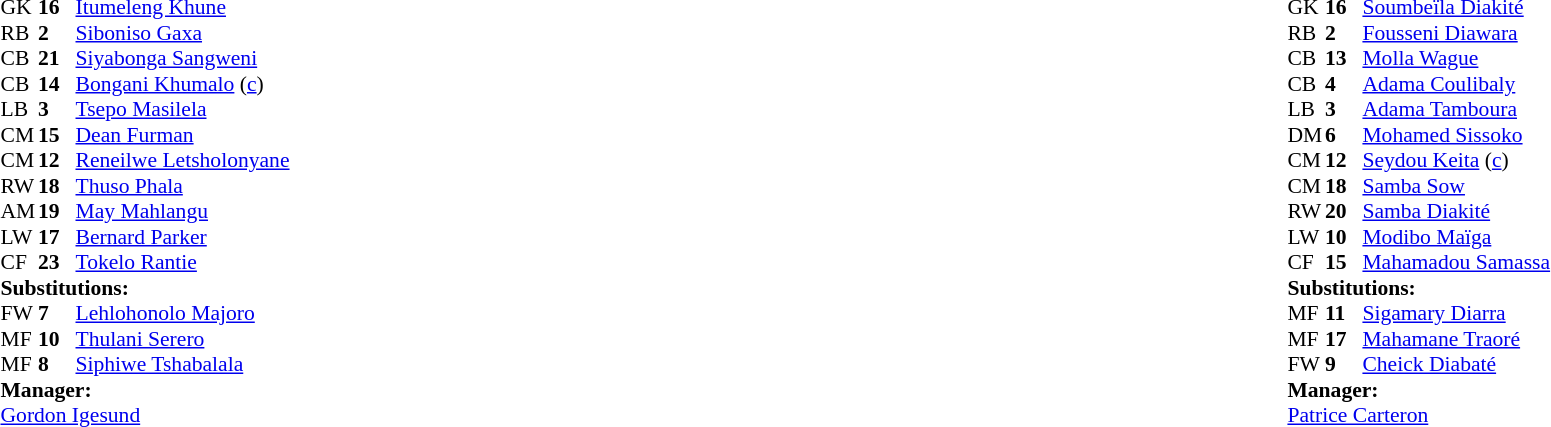<table width="100%">
<tr>
<td valign="top" width="50%"><br><table style="font-size: 90%" cellspacing="0" cellpadding="0">
<tr>
<th width=25></th>
<th width=25></th>
</tr>
<tr>
<td>GK</td>
<td><strong>16</strong></td>
<td><a href='#'>Itumeleng Khune</a></td>
</tr>
<tr>
<td>RB</td>
<td><strong>2</strong></td>
<td><a href='#'>Siboniso Gaxa</a></td>
</tr>
<tr>
<td>CB</td>
<td><strong>21</strong></td>
<td><a href='#'>Siyabonga Sangweni</a></td>
</tr>
<tr>
<td>CB</td>
<td><strong>14</strong></td>
<td><a href='#'>Bongani Khumalo</a> (<a href='#'>c</a>)</td>
<td></td>
</tr>
<tr>
<td>LB</td>
<td><strong>3</strong></td>
<td><a href='#'>Tsepo Masilela</a></td>
<td></td>
</tr>
<tr>
<td>CM</td>
<td><strong>15</strong></td>
<td><a href='#'>Dean Furman</a></td>
</tr>
<tr>
<td>CM</td>
<td><strong>12</strong></td>
<td><a href='#'>Reneilwe Letsholonyane</a></td>
</tr>
<tr>
<td>RW</td>
<td><strong>18</strong></td>
<td><a href='#'>Thuso Phala</a></td>
<td></td>
<td></td>
</tr>
<tr>
<td>AM</td>
<td><strong>19</strong></td>
<td><a href='#'>May Mahlangu</a></td>
</tr>
<tr>
<td>LW</td>
<td><strong>17</strong></td>
<td><a href='#'>Bernard Parker</a></td>
<td></td>
<td></td>
</tr>
<tr>
<td>CF</td>
<td><strong>23</strong></td>
<td><a href='#'>Tokelo Rantie</a></td>
<td></td>
<td></td>
</tr>
<tr>
<td colspan=3><strong>Substitutions:</strong></td>
</tr>
<tr>
<td>FW</td>
<td><strong>7</strong></td>
<td><a href='#'>Lehlohonolo Majoro</a></td>
<td></td>
<td></td>
</tr>
<tr>
<td>MF</td>
<td><strong>10</strong></td>
<td><a href='#'>Thulani Serero</a></td>
<td></td>
<td></td>
</tr>
<tr>
<td>MF</td>
<td><strong>8</strong></td>
<td><a href='#'>Siphiwe Tshabalala</a></td>
<td></td>
<td></td>
</tr>
<tr>
<td colspan=3><strong>Manager:</strong></td>
</tr>
<tr>
<td colspan=3><a href='#'>Gordon Igesund</a></td>
</tr>
</table>
</td>
<td valign="top"></td>
<td valign="top" width="50%"><br><table style="font-size: 90%" cellspacing="0" cellpadding="0" align="center">
<tr>
<th width=25></th>
<th width=25></th>
</tr>
<tr>
<td>GK</td>
<td><strong>16</strong></td>
<td><a href='#'>Soumbeïla Diakité</a></td>
</tr>
<tr>
<td>RB</td>
<td><strong>2</strong></td>
<td><a href='#'>Fousseni Diawara</a></td>
</tr>
<tr>
<td>CB</td>
<td><strong>13</strong></td>
<td><a href='#'>Molla Wague</a></td>
</tr>
<tr>
<td>CB</td>
<td><strong>4</strong></td>
<td><a href='#'>Adama Coulibaly</a></td>
</tr>
<tr>
<td>LB</td>
<td><strong>3</strong></td>
<td><a href='#'>Adama Tamboura</a></td>
</tr>
<tr>
<td>DM</td>
<td><strong>6</strong></td>
<td><a href='#'>Mohamed Sissoko</a></td>
<td></td>
<td></td>
</tr>
<tr>
<td>CM</td>
<td><strong>12</strong></td>
<td><a href='#'>Seydou Keita</a> (<a href='#'>c</a>)</td>
</tr>
<tr>
<td>CM</td>
<td><strong>18</strong></td>
<td><a href='#'>Samba Sow</a></td>
<td></td>
</tr>
<tr>
<td>RW</td>
<td><strong>20</strong></td>
<td><a href='#'>Samba Diakité</a></td>
<td></td>
<td></td>
</tr>
<tr>
<td>LW</td>
<td><strong>10</strong></td>
<td><a href='#'>Modibo Maïga</a></td>
</tr>
<tr>
<td>CF</td>
<td><strong>15</strong></td>
<td><a href='#'>Mahamadou Samassa</a></td>
<td></td>
<td></td>
</tr>
<tr>
<td colspan=3><strong>Substitutions:</strong></td>
</tr>
<tr>
<td>MF</td>
<td><strong>11</strong></td>
<td><a href='#'>Sigamary Diarra</a></td>
<td></td>
<td></td>
</tr>
<tr>
<td>MF</td>
<td><strong>17</strong></td>
<td><a href='#'>Mahamane Traoré</a></td>
<td></td>
<td></td>
</tr>
<tr>
<td>FW</td>
<td><strong>9</strong></td>
<td><a href='#'>Cheick Diabaté</a></td>
<td></td>
<td></td>
</tr>
<tr>
<td colspan=3><strong>Manager:</strong></td>
</tr>
<tr>
<td colspan=3> <a href='#'>Patrice Carteron</a></td>
</tr>
</table>
</td>
</tr>
</table>
